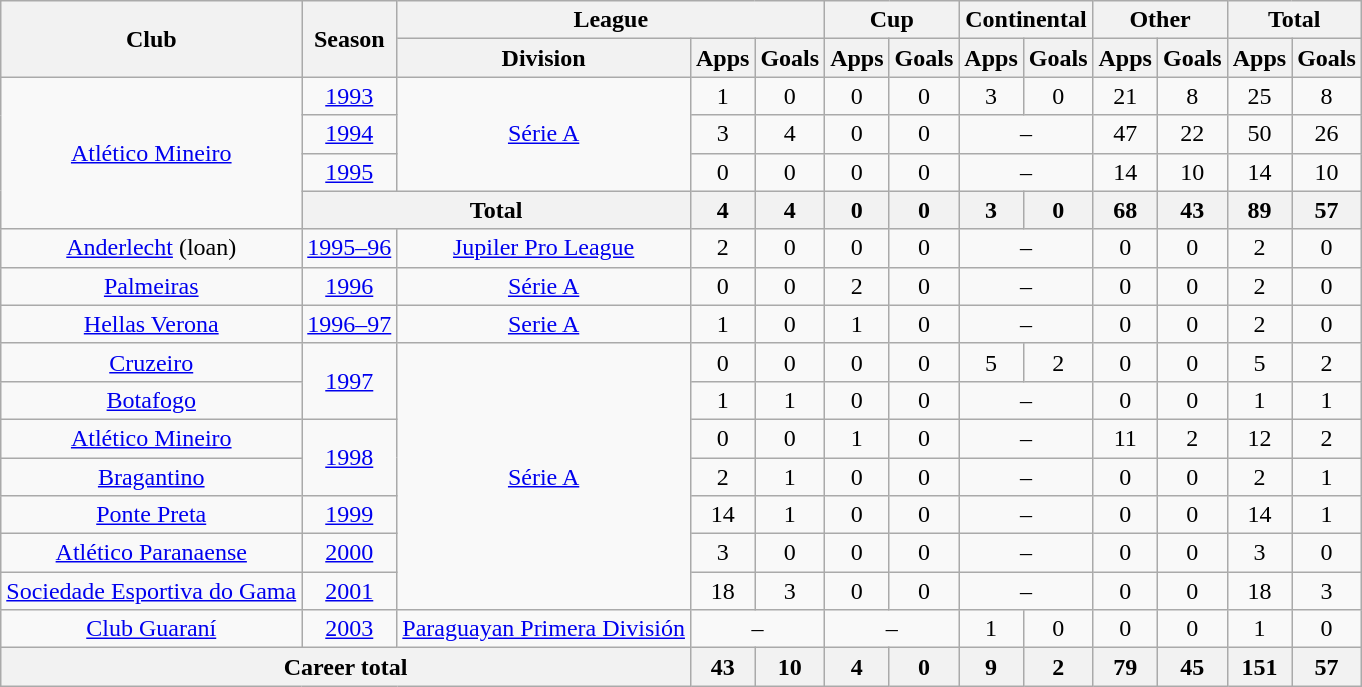<table class="wikitable" style="text-align: center">
<tr>
<th rowspan="2">Club</th>
<th rowspan="2">Season</th>
<th colspan="3">League</th>
<th colspan="2">Cup</th>
<th colspan="2">Continental</th>
<th colspan="2">Other</th>
<th colspan="2">Total</th>
</tr>
<tr>
<th>Division</th>
<th>Apps</th>
<th>Goals</th>
<th>Apps</th>
<th>Goals</th>
<th>Apps</th>
<th>Goals</th>
<th>Apps</th>
<th>Goals</th>
<th>Apps</th>
<th>Goals</th>
</tr>
<tr>
<td rowspan="4"><a href='#'>Atlético Mineiro</a></td>
<td><a href='#'>1993</a></td>
<td rowspan="3"><a href='#'>Série A</a></td>
<td>1</td>
<td>0</td>
<td>0</td>
<td>0</td>
<td>3</td>
<td>0</td>
<td>21</td>
<td>8</td>
<td>25</td>
<td>8</td>
</tr>
<tr>
<td><a href='#'>1994</a></td>
<td>3</td>
<td>4</td>
<td>0</td>
<td>0</td>
<td colspan="2">–</td>
<td>47</td>
<td>22</td>
<td>50</td>
<td>26</td>
</tr>
<tr>
<td><a href='#'>1995</a></td>
<td>0</td>
<td>0</td>
<td>0</td>
<td>0</td>
<td colspan="2">–</td>
<td>14</td>
<td>10</td>
<td>14</td>
<td>10</td>
</tr>
<tr>
<th colspan="2"><strong>Total</strong></th>
<th>4</th>
<th>4</th>
<th>0</th>
<th>0</th>
<th>3</th>
<th>0</th>
<th>68</th>
<th>43</th>
<th>89</th>
<th>57</th>
</tr>
<tr>
<td><a href='#'>Anderlecht</a> (loan)</td>
<td><a href='#'>1995–96</a></td>
<td><a href='#'>Jupiler Pro League</a></td>
<td>2</td>
<td>0</td>
<td>0</td>
<td>0</td>
<td colspan="2">–</td>
<td>0</td>
<td>0</td>
<td>2</td>
<td>0</td>
</tr>
<tr>
<td><a href='#'>Palmeiras</a></td>
<td><a href='#'>1996</a></td>
<td><a href='#'>Série A</a></td>
<td>0</td>
<td>0</td>
<td>2</td>
<td>0</td>
<td colspan="2">–</td>
<td>0</td>
<td>0</td>
<td>2</td>
<td>0</td>
</tr>
<tr>
<td><a href='#'>Hellas Verona</a></td>
<td><a href='#'>1996–97</a></td>
<td><a href='#'>Serie A</a></td>
<td>1</td>
<td>0</td>
<td>1</td>
<td>0</td>
<td colspan="2">–</td>
<td>0</td>
<td>0</td>
<td>2</td>
<td>0</td>
</tr>
<tr>
<td><a href='#'>Cruzeiro</a></td>
<td rowspan="2"><a href='#'>1997</a></td>
<td rowspan="7"><a href='#'>Série A</a></td>
<td>0</td>
<td>0</td>
<td>0</td>
<td>0</td>
<td>5</td>
<td>2</td>
<td>0</td>
<td>0</td>
<td>5</td>
<td>2</td>
</tr>
<tr>
<td><a href='#'>Botafogo</a></td>
<td>1</td>
<td>1</td>
<td>0</td>
<td>0</td>
<td colspan="2">–</td>
<td>0</td>
<td>0</td>
<td>1</td>
<td>1</td>
</tr>
<tr>
<td><a href='#'>Atlético Mineiro</a></td>
<td rowspan="2"><a href='#'>1998</a></td>
<td>0</td>
<td>0</td>
<td>1</td>
<td>0</td>
<td colspan="2">–</td>
<td>11</td>
<td>2</td>
<td>12</td>
<td>2</td>
</tr>
<tr>
<td><a href='#'>Bragantino</a></td>
<td>2</td>
<td>1</td>
<td>0</td>
<td>0</td>
<td colspan="2">–</td>
<td>0</td>
<td>0</td>
<td>2</td>
<td>1</td>
</tr>
<tr>
<td><a href='#'>Ponte Preta</a></td>
<td><a href='#'>1999</a></td>
<td>14</td>
<td>1</td>
<td>0</td>
<td>0</td>
<td colspan="2">–</td>
<td>0</td>
<td>0</td>
<td>14</td>
<td>1</td>
</tr>
<tr>
<td><a href='#'>Atlético Paranaense</a></td>
<td><a href='#'>2000</a></td>
<td>3</td>
<td>0</td>
<td>0</td>
<td>0</td>
<td colspan="2">–</td>
<td>0</td>
<td>0</td>
<td>3</td>
<td>0</td>
</tr>
<tr>
<td><a href='#'>Sociedade Esportiva do Gama</a></td>
<td><a href='#'>2001</a></td>
<td>18</td>
<td>3</td>
<td>0</td>
<td>0</td>
<td colspan="2">–</td>
<td>0</td>
<td>0</td>
<td>18</td>
<td>3</td>
</tr>
<tr>
<td><a href='#'>Club Guaraní</a></td>
<td><a href='#'>2003</a></td>
<td><a href='#'>Paraguayan Primera División</a></td>
<td colspan="2">–</td>
<td colspan="2">–</td>
<td>1</td>
<td>0</td>
<td>0</td>
<td>0</td>
<td>1</td>
<td>0</td>
</tr>
<tr>
<th colspan="3"><strong>Career total</strong></th>
<th>43</th>
<th>10</th>
<th>4</th>
<th>0</th>
<th>9</th>
<th>2</th>
<th>79</th>
<th>45</th>
<th>151</th>
<th>57</th>
</tr>
</table>
